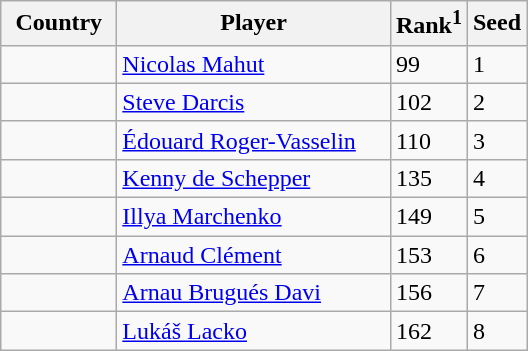<table class="sortable wikitable">
<tr>
<th width="70">Country</th>
<th width="175">Player</th>
<th>Rank<sup>1</sup></th>
<th>Seed</th>
</tr>
<tr>
<td></td>
<td><a href='#'>Nicolas Mahut</a></td>
<td>99</td>
<td>1</td>
</tr>
<tr>
<td></td>
<td><a href='#'>Steve Darcis</a></td>
<td>102</td>
<td>2</td>
</tr>
<tr>
<td></td>
<td><a href='#'>Édouard Roger-Vasselin</a></td>
<td>110</td>
<td>3</td>
</tr>
<tr>
<td></td>
<td><a href='#'>Kenny de Schepper</a></td>
<td>135</td>
<td>4</td>
</tr>
<tr>
<td></td>
<td><a href='#'>Illya Marchenko</a></td>
<td>149</td>
<td>5</td>
</tr>
<tr>
<td></td>
<td><a href='#'>Arnaud Clément</a></td>
<td>153</td>
<td>6</td>
</tr>
<tr>
<td></td>
<td><a href='#'>Arnau Brugués Davi</a></td>
<td>156</td>
<td>7</td>
</tr>
<tr>
<td></td>
<td><a href='#'>Lukáš Lacko</a></td>
<td>162</td>
<td>8</td>
</tr>
</table>
